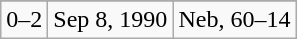<table class="wikitable">
<tr align="center">
</tr>
<tr align="center">
<td>0–2</td>
<td>Sep 8, 1990</td>
<td>Neb, 60–14</td>
</tr>
</table>
